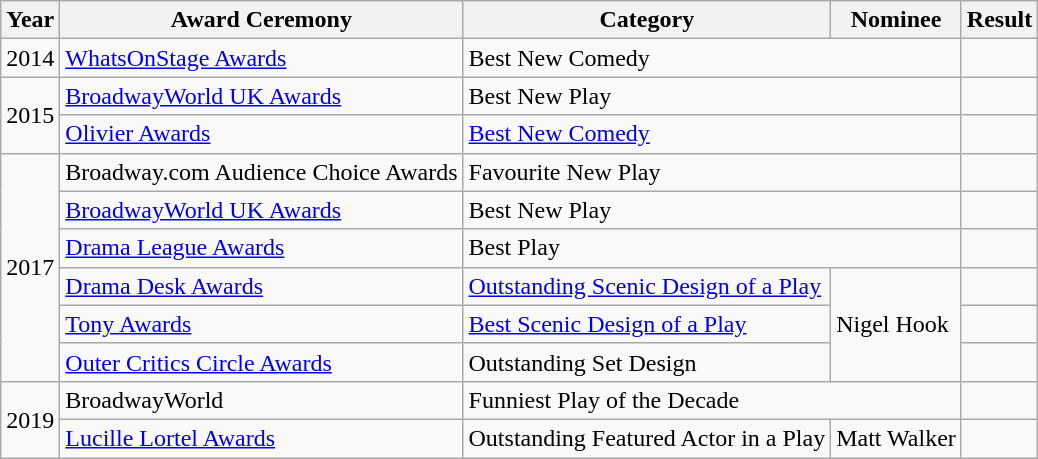<table class="wikitable">
<tr>
<th>Year</th>
<th>Award Ceremony</th>
<th>Category</th>
<th>Nominee</th>
<th>Result</th>
</tr>
<tr>
<td>2014</td>
<td><a href='#'>WhatsOnStage Awards</a></td>
<td colspan="2">Best New Comedy</td>
<td></td>
</tr>
<tr>
<td rowspan=2>2015</td>
<td><a href='#'>BroadwayWorld UK Awards</a></td>
<td colspan="2">Best New Play</td>
<td></td>
</tr>
<tr>
<td><a href='#'>Olivier Awards</a></td>
<td colspan="2"><a href='#'>Best New Comedy</a></td>
<td></td>
</tr>
<tr>
<td rowspan=6>2017</td>
<td>Broadway.com Audience Choice Awards</td>
<td colspan="2">Favourite New Play</td>
<td></td>
</tr>
<tr>
<td><a href='#'>BroadwayWorld UK Awards</a></td>
<td colspan="2">Best New Play</td>
<td></td>
</tr>
<tr>
<td><a href='#'>Drama League Awards</a></td>
<td colspan="2">Best Play</td>
<td></td>
</tr>
<tr>
<td><a href='#'>Drama Desk Awards</a></td>
<td><a href='#'>Outstanding Scenic Design of a Play</a></td>
<td rowspan="3">Nigel Hook</td>
<td></td>
</tr>
<tr>
<td><a href='#'>Tony Awards</a></td>
<td><a href='#'>Best Scenic Design of a Play</a></td>
<td></td>
</tr>
<tr>
<td><a href='#'>Outer Critics Circle Awards</a></td>
<td>Outstanding Set Design</td>
<td></td>
</tr>
<tr>
<td rowspan=2>2019</td>
<td>BroadwayWorld</td>
<td colspan="2">Funniest Play of the Decade</td>
<td></td>
</tr>
<tr>
<td><a href='#'>Lucille Lortel Awards</a></td>
<td>Outstanding Featured Actor in a Play</td>
<td>Matt Walker</td>
<td></td>
</tr>
</table>
